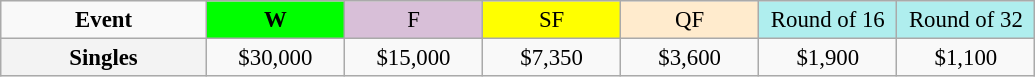<table class=wikitable style=font-size:95%;text-align:center>
<tr>
<td style="width:130px"><strong>Event</strong></td>
<td style="width:85px; background:lime"><strong>W</strong></td>
<td style="width:85px; background:thistle">F</td>
<td style="width:85px; background:#ffff00">SF</td>
<td style="width:85px; background:#ffebcd">QF</td>
<td style="width:85px; background:#afeeee">Round of 16</td>
<td style="width:85px; background:#afeeee">Round of 32</td>
</tr>
<tr>
<th style=background:#f3f3f3>Singles </th>
<td>$30,000</td>
<td>$15,000</td>
<td>$7,350</td>
<td>$3,600</td>
<td>$1,900</td>
<td>$1,100</td>
</tr>
</table>
